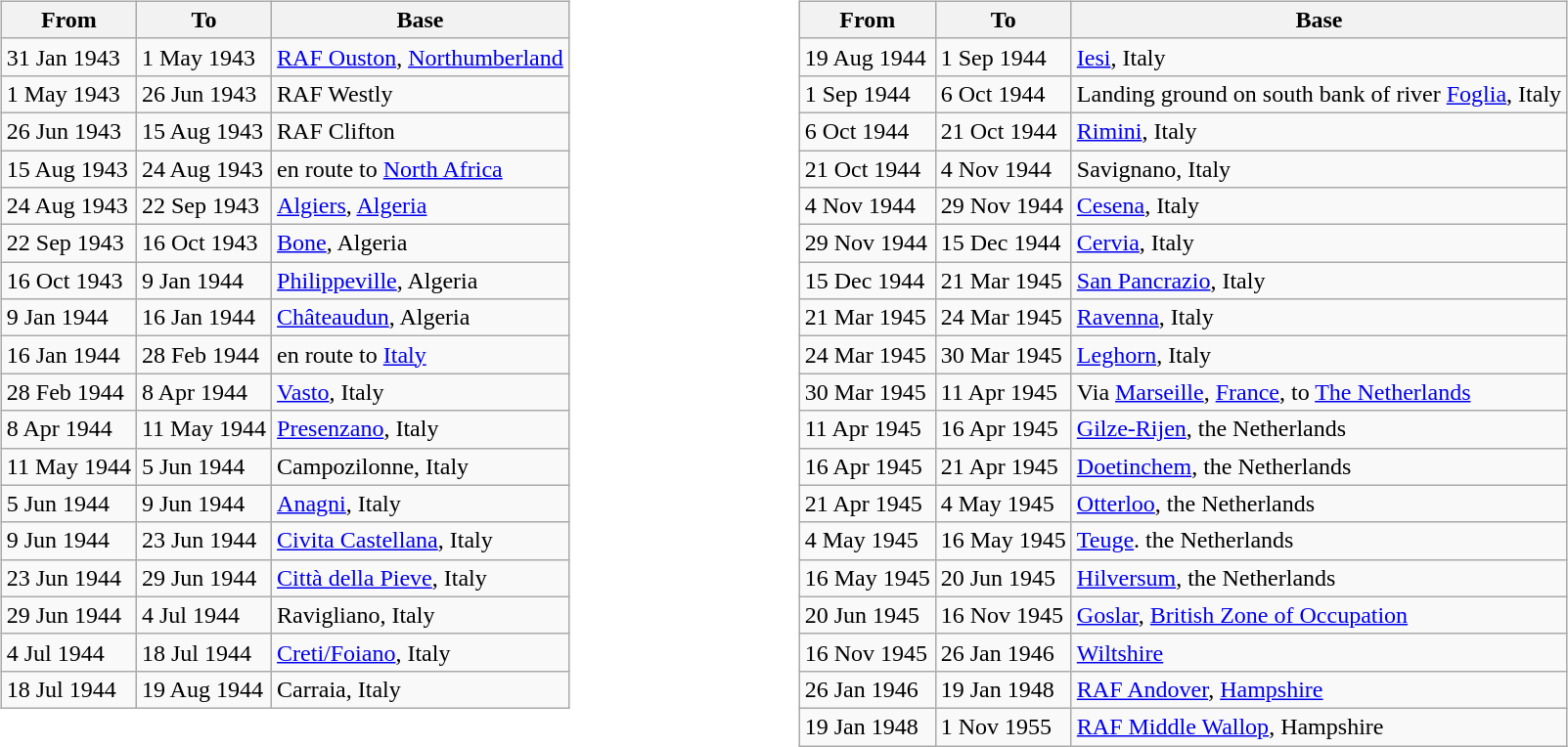<table>
<tr>
<td width="50%" valign="top"><br><table class="wikitable">
<tr>
<th>From</th>
<th>To</th>
<th>Base</th>
</tr>
<tr>
<td>31 Jan 1943</td>
<td>1 May 1943</td>
<td><a href='#'>RAF Ouston</a>, <a href='#'>Northumberland</a></td>
</tr>
<tr>
<td>1 May 1943</td>
<td>26 Jun 1943</td>
<td>RAF Westly</td>
</tr>
<tr>
<td>26 Jun 1943</td>
<td>15 Aug 1943</td>
<td>RAF Clifton</td>
</tr>
<tr>
<td>15 Aug 1943</td>
<td>24 Aug 1943</td>
<td>en route to <a href='#'>North Africa</a></td>
</tr>
<tr>
<td>24 Aug 1943</td>
<td>22 Sep 1943</td>
<td><a href='#'>Algiers</a>, <a href='#'>Algeria</a></td>
</tr>
<tr>
<td>22 Sep 1943</td>
<td>16 Oct 1943</td>
<td><a href='#'>Bone</a>, Algeria</td>
</tr>
<tr>
<td>16 Oct 1943</td>
<td>9 Jan 1944</td>
<td><a href='#'>Philippeville</a>, Algeria</td>
</tr>
<tr>
<td>9 Jan 1944</td>
<td>16 Jan 1944</td>
<td><a href='#'>Châteaudun</a>, Algeria</td>
</tr>
<tr>
<td>16 Jan 1944</td>
<td>28 Feb 1944</td>
<td>en route to <a href='#'>Italy</a></td>
</tr>
<tr>
<td>28 Feb 1944</td>
<td>8 Apr 1944</td>
<td><a href='#'>Vasto</a>, Italy</td>
</tr>
<tr>
<td>8 Apr 1944</td>
<td>11 May 1944</td>
<td><a href='#'>Presenzano</a>, Italy</td>
</tr>
<tr>
<td>11 May 1944</td>
<td>5 Jun 1944</td>
<td>Campozilonne, Italy</td>
</tr>
<tr>
<td>5 Jun 1944</td>
<td>9 Jun 1944</td>
<td><a href='#'>Anagni</a>, Italy</td>
</tr>
<tr>
<td>9 Jun 1944</td>
<td>23 Jun 1944</td>
<td><a href='#'>Civita Castellana</a>, Italy</td>
</tr>
<tr>
<td>23 Jun 1944</td>
<td>29 Jun 1944</td>
<td><a href='#'>Città della Pieve</a>, Italy</td>
</tr>
<tr>
<td>29 Jun 1944</td>
<td>4 Jul 1944</td>
<td>Ravigliano, Italy</td>
</tr>
<tr>
<td>4 Jul 1944</td>
<td>18 Jul 1944</td>
<td><a href='#'>Creti/Foiano</a>, Italy</td>
</tr>
<tr>
<td>18 Jul 1944</td>
<td>19 Aug 1944</td>
<td>Carraia, Italy</td>
</tr>
</table>
</td>
<td width="50%" valign="top"><br><table class="wikitable">
<tr>
<th>From</th>
<th>To</th>
<th>Base</th>
</tr>
<tr>
<td>19 Aug 1944</td>
<td>1 Sep 1944</td>
<td><a href='#'>Iesi</a>, Italy</td>
</tr>
<tr>
<td>1 Sep 1944</td>
<td>6 Oct 1944</td>
<td>Landing ground on south bank of river <a href='#'>Foglia</a>, Italy</td>
</tr>
<tr>
<td>6 Oct 1944</td>
<td>21 Oct 1944</td>
<td><a href='#'>Rimini</a>, Italy</td>
</tr>
<tr>
<td>21 Oct 1944</td>
<td>4 Nov 1944</td>
<td>Savignano, Italy</td>
</tr>
<tr>
<td>4 Nov 1944</td>
<td>29 Nov 1944</td>
<td><a href='#'>Cesena</a>, Italy</td>
</tr>
<tr>
<td>29 Nov 1944</td>
<td>15 Dec 1944</td>
<td><a href='#'>Cervia</a>, Italy</td>
</tr>
<tr>
<td>15 Dec 1944</td>
<td>21 Mar 1945</td>
<td><a href='#'>San Pancrazio</a>, Italy</td>
</tr>
<tr>
<td>21 Mar 1945</td>
<td>24 Mar 1945</td>
<td><a href='#'>Ravenna</a>, Italy</td>
</tr>
<tr>
<td>24 Mar 1945</td>
<td>30 Mar 1945</td>
<td><a href='#'>Leghorn</a>, Italy</td>
</tr>
<tr>
<td>30 Mar 1945</td>
<td>11 Apr 1945</td>
<td>Via <a href='#'>Marseille</a>, <a href='#'>France</a>, to <a href='#'>The Netherlands</a></td>
</tr>
<tr>
<td>11 Apr 1945</td>
<td>16 Apr 1945</td>
<td><a href='#'>Gilze-Rijen</a>, the Netherlands</td>
</tr>
<tr>
<td>16 Apr 1945</td>
<td>21 Apr 1945</td>
<td><a href='#'>Doetinchem</a>, the Netherlands</td>
</tr>
<tr>
<td>21 Apr 1945</td>
<td>4 May 1945</td>
<td><a href='#'>Otterloo</a>, the Netherlands</td>
</tr>
<tr>
<td>4 May 1945</td>
<td>16 May 1945</td>
<td><a href='#'>Teuge</a>. the Netherlands</td>
</tr>
<tr>
<td>16 May 1945</td>
<td>20 Jun 1945</td>
<td><a href='#'>Hilversum</a>, the Netherlands</td>
</tr>
<tr>
<td>20 Jun 1945</td>
<td>16 Nov 1945</td>
<td><a href='#'>Goslar</a>, <a href='#'>British Zone of Occupation</a></td>
</tr>
<tr>
<td>16 Nov 1945</td>
<td>26 Jan 1946</td>
<td><a href='#'>Wiltshire</a></td>
</tr>
<tr>
<td>26 Jan 1946</td>
<td>19 Jan 1948</td>
<td><a href='#'>RAF Andover</a>, <a href='#'>Hampshire</a></td>
</tr>
<tr>
<td>19 Jan 1948</td>
<td>1 Nov 1955</td>
<td><a href='#'>RAF Middle Wallop</a>, Hampshire</td>
</tr>
</table>
</td>
</tr>
</table>
